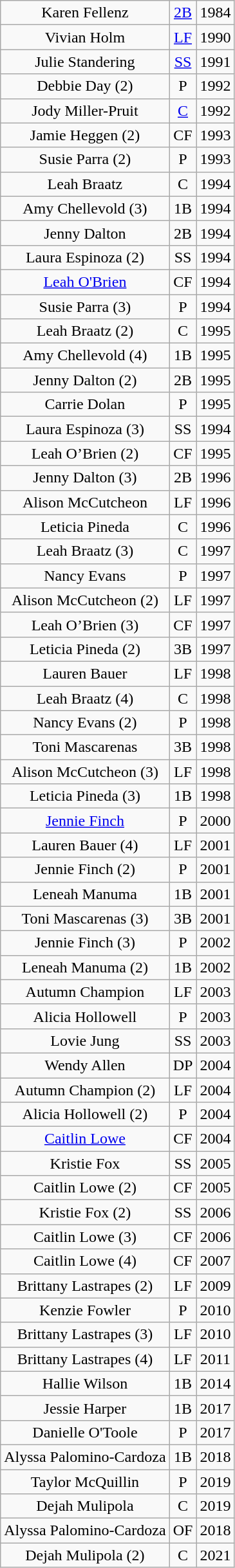<table class="wikitable" style="text-align:center;">
<tr>
<td>Karen Fellenz</td>
<td><a href='#'>2B</a></td>
<td>1984</td>
</tr>
<tr>
<td>Vivian Holm</td>
<td><a href='#'>LF</a></td>
<td>1990</td>
</tr>
<tr>
<td>Julie Standering</td>
<td><a href='#'>SS</a></td>
<td>1991</td>
</tr>
<tr>
<td>Debbie Day (2)</td>
<td>P</td>
<td>1992</td>
</tr>
<tr>
<td>Jody Miller-Pruit</td>
<td><a href='#'>C</a></td>
<td>1992</td>
</tr>
<tr>
<td>Jamie Heggen (2)</td>
<td>CF</td>
<td>1993</td>
</tr>
<tr>
<td>Susie Parra (2)</td>
<td>P</td>
<td>1993</td>
</tr>
<tr>
<td>Leah Braatz</td>
<td>C</td>
<td>1994</td>
</tr>
<tr>
<td>Amy Chellevold (3)</td>
<td>1B</td>
<td>1994</td>
</tr>
<tr>
<td>Jenny Dalton</td>
<td>2B</td>
<td>1994</td>
</tr>
<tr>
<td>Laura Espinoza (2)</td>
<td>SS</td>
<td>1994</td>
</tr>
<tr>
<td><a href='#'>Leah O'Brien</a></td>
<td>CF</td>
<td>1994</td>
</tr>
<tr>
<td>Susie Parra (3)</td>
<td>P</td>
<td>1994</td>
</tr>
<tr>
<td>Leah Braatz (2)</td>
<td>C</td>
<td>1995</td>
</tr>
<tr>
<td>Amy Chellevold (4)</td>
<td>1B</td>
<td>1995</td>
</tr>
<tr>
<td>Jenny Dalton (2)</td>
<td>2B</td>
<td>1995</td>
</tr>
<tr>
<td>Carrie Dolan</td>
<td>P</td>
<td>1995</td>
</tr>
<tr>
<td>Laura Espinoza (3)</td>
<td>SS</td>
<td>1994</td>
</tr>
<tr>
<td>Leah O’Brien (2)</td>
<td>CF</td>
<td>1995</td>
</tr>
<tr>
<td>Jenny Dalton (3)</td>
<td>2B</td>
<td>1996</td>
</tr>
<tr>
<td>Alison McCutcheon</td>
<td>LF</td>
<td>1996</td>
</tr>
<tr>
<td>Leticia Pineda</td>
<td>C</td>
<td>1996</td>
</tr>
<tr>
<td>Leah Braatz (3)</td>
<td>C</td>
<td>1997</td>
</tr>
<tr>
<td>Nancy Evans</td>
<td>P</td>
<td>1997</td>
</tr>
<tr>
<td>Alison McCutcheon (2)</td>
<td>LF</td>
<td>1997</td>
</tr>
<tr>
<td>Leah O’Brien (3)</td>
<td>CF</td>
<td>1997</td>
</tr>
<tr>
<td>Leticia Pineda (2)</td>
<td>3B</td>
<td>1997</td>
</tr>
<tr>
<td>Lauren Bauer</td>
<td>LF</td>
<td>1998</td>
</tr>
<tr>
<td>Leah Braatz (4)</td>
<td>C</td>
<td>1998</td>
</tr>
<tr>
<td>Nancy Evans (2)</td>
<td>P</td>
<td>1998</td>
</tr>
<tr>
<td>Toni Mascarenas</td>
<td>3B</td>
<td>1998</td>
</tr>
<tr>
<td>Alison McCutcheon (3)</td>
<td>LF</td>
<td>1998</td>
</tr>
<tr>
<td>Leticia Pineda (3)</td>
<td>1B</td>
<td>1998</td>
</tr>
<tr>
<td><a href='#'>Jennie Finch</a></td>
<td>P</td>
<td>2000</td>
</tr>
<tr>
<td>Lauren Bauer (4)</td>
<td>LF</td>
<td>2001</td>
</tr>
<tr>
<td>Jennie Finch (2)</td>
<td>P</td>
<td>2001</td>
</tr>
<tr>
<td>Leneah Manuma</td>
<td>1B</td>
<td>2001</td>
</tr>
<tr>
<td>Toni Mascarenas (3)</td>
<td>3B</td>
<td>2001</td>
</tr>
<tr>
<td>Jennie Finch (3)</td>
<td>P</td>
<td>2002</td>
</tr>
<tr>
<td>Leneah Manuma (2)</td>
<td>1B</td>
<td>2002</td>
</tr>
<tr>
<td>Autumn Champion</td>
<td>LF</td>
<td>2003</td>
</tr>
<tr>
<td>Alicia Hollowell</td>
<td>P</td>
<td>2003</td>
</tr>
<tr>
<td>Lovie Jung</td>
<td>SS</td>
<td>2003</td>
</tr>
<tr>
<td>Wendy Allen</td>
<td>DP</td>
<td>2004</td>
</tr>
<tr>
<td>Autumn Champion (2)</td>
<td>LF</td>
<td>2004</td>
</tr>
<tr>
<td>Alicia Hollowell (2)</td>
<td>P</td>
<td>2004</td>
</tr>
<tr>
<td><a href='#'>Caitlin Lowe</a></td>
<td>CF</td>
<td>2004</td>
</tr>
<tr>
<td>Kristie Fox</td>
<td>SS</td>
<td>2005</td>
</tr>
<tr>
<td>Caitlin Lowe (2)</td>
<td>CF</td>
<td>2005</td>
</tr>
<tr>
<td>Kristie Fox (2)</td>
<td>SS</td>
<td>2006</td>
</tr>
<tr>
<td>Caitlin Lowe (3)</td>
<td>CF</td>
<td>2006</td>
</tr>
<tr>
<td>Caitlin Lowe (4)</td>
<td>CF</td>
<td>2007</td>
</tr>
<tr>
<td>Brittany Lastrapes (2)</td>
<td>LF</td>
<td>2009</td>
</tr>
<tr>
<td>Kenzie Fowler</td>
<td>P</td>
<td>2010</td>
</tr>
<tr>
<td>Brittany Lastrapes (3)</td>
<td>LF</td>
<td>2010</td>
</tr>
<tr>
<td>Brittany Lastrapes (4)</td>
<td>LF</td>
<td>2011</td>
</tr>
<tr>
<td>Hallie Wilson</td>
<td>1B</td>
<td>2014</td>
</tr>
<tr>
<td>Jessie Harper</td>
<td>1B</td>
<td>2017</td>
</tr>
<tr>
<td>Danielle O'Toole</td>
<td>P</td>
<td>2017</td>
</tr>
<tr>
<td>Alyssa Palomino-Cardoza</td>
<td>1B</td>
<td>2018</td>
</tr>
<tr>
<td>Taylor McQuillin</td>
<td>P</td>
<td>2019</td>
</tr>
<tr>
<td>Dejah Mulipola</td>
<td>C</td>
<td>2019</td>
</tr>
<tr>
<td>Alyssa Palomino-Cardoza</td>
<td>OF</td>
<td>2018</td>
</tr>
<tr>
<td>Dejah Mulipola (2)</td>
<td>C</td>
<td>2021</td>
</tr>
</table>
